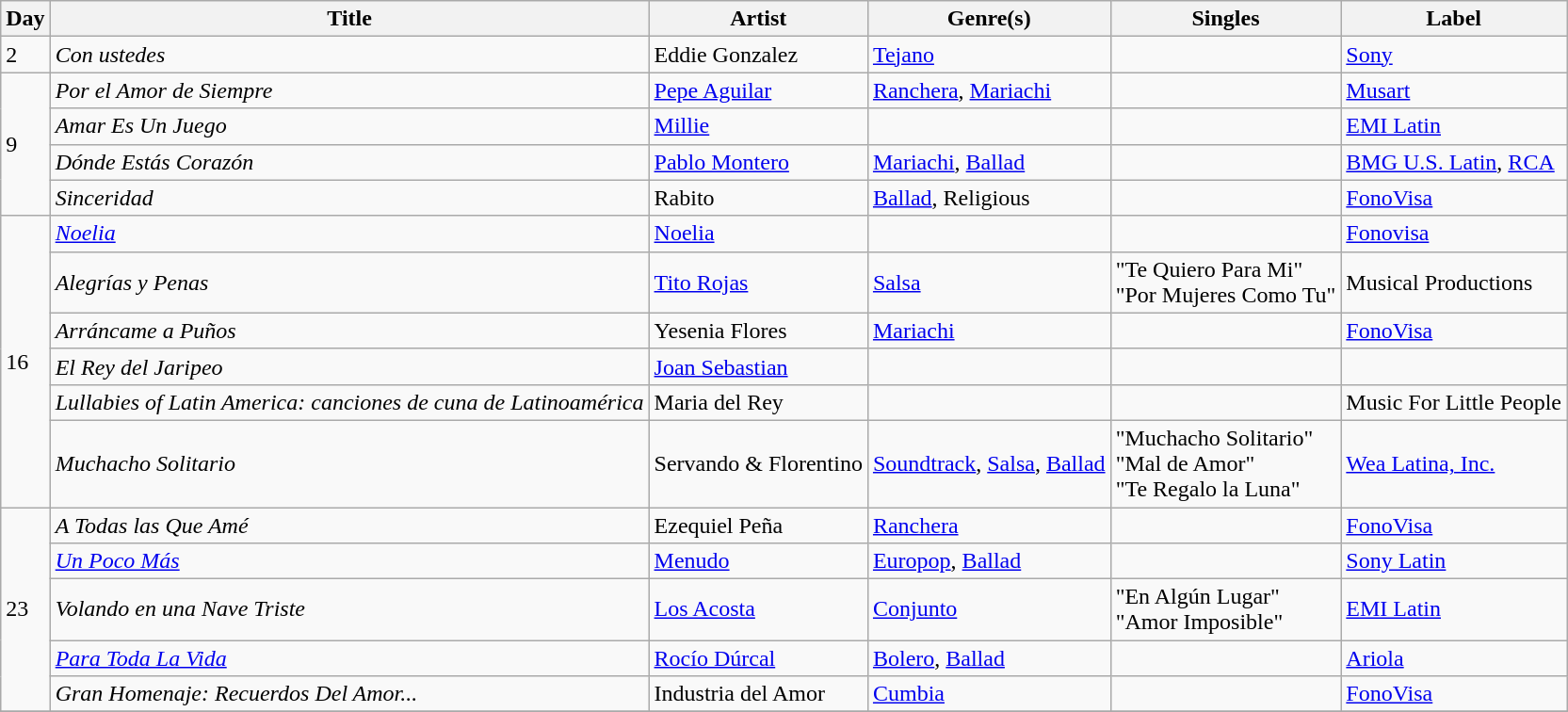<table class="wikitable sortable" style="text-align: left;">
<tr>
<th>Day</th>
<th>Title</th>
<th>Artist</th>
<th>Genre(s)</th>
<th>Singles</th>
<th>Label</th>
</tr>
<tr>
<td>2</td>
<td><em>Con ustedes</em></td>
<td>Eddie Gonzalez</td>
<td><a href='#'>Tejano</a></td>
<td></td>
<td><a href='#'>Sony</a></td>
</tr>
<tr>
<td rowspan="4">9</td>
<td><em>Por el Amor de Siempre</em></td>
<td><a href='#'>Pepe Aguilar</a></td>
<td><a href='#'>Ranchera</a>, <a href='#'>Mariachi</a></td>
<td></td>
<td><a href='#'>Musart</a></td>
</tr>
<tr>
<td><em>Amar Es Un Juego</em></td>
<td><a href='#'>Millie</a></td>
<td></td>
<td></td>
<td><a href='#'>EMI Latin</a></td>
</tr>
<tr>
<td><em>Dónde Estás Corazón</em></td>
<td><a href='#'>Pablo Montero</a></td>
<td><a href='#'>Mariachi</a>, <a href='#'>Ballad</a></td>
<td></td>
<td><a href='#'>BMG U.S. Latin</a>, <a href='#'>RCA</a></td>
</tr>
<tr>
<td><em>Sinceridad</em></td>
<td>Rabito</td>
<td><a href='#'>Ballad</a>, Religious</td>
<td></td>
<td><a href='#'>FonoVisa</a></td>
</tr>
<tr>
<td rowspan="6">16</td>
<td><em><a href='#'>Noelia</a></em></td>
<td><a href='#'>Noelia</a></td>
<td></td>
<td></td>
<td><a href='#'>Fonovisa</a></td>
</tr>
<tr>
<td><em>Alegrías y Penas</em></td>
<td><a href='#'>Tito Rojas</a></td>
<td><a href='#'>Salsa</a></td>
<td>"Te Quiero Para Mi"<br>"Por Mujeres Como Tu"</td>
<td>Musical Productions</td>
</tr>
<tr>
<td><em>Arráncame a Puños</em></td>
<td>Yesenia Flores</td>
<td><a href='#'>Mariachi</a></td>
<td></td>
<td><a href='#'>FonoVisa</a></td>
</tr>
<tr>
<td><em>El Rey del Jaripeo</em></td>
<td><a href='#'>Joan Sebastian</a></td>
<td></td>
<td></td>
<td></td>
</tr>
<tr>
<td><em>Lullabies of Latin America: canciones de cuna de Latinoamérica</em></td>
<td>Maria del Rey</td>
<td></td>
<td></td>
<td>Music For Little People</td>
</tr>
<tr>
<td><em>Muchacho Solitario</em></td>
<td>Servando & Florentino</td>
<td><a href='#'>Soundtrack</a>, <a href='#'>Salsa</a>, <a href='#'>Ballad</a></td>
<td>"Muchacho Solitario"<br>"Mal de Amor"<br>"Te Regalo la Luna"</td>
<td><a href='#'>Wea Latina, Inc.</a></td>
</tr>
<tr>
<td rowspan="5">23</td>
<td><em>A Todas las Que Amé</em></td>
<td>Ezequiel Peña</td>
<td><a href='#'>Ranchera</a></td>
<td></td>
<td><a href='#'>FonoVisa</a></td>
</tr>
<tr>
<td><em><a href='#'>Un Poco Más</a></em></td>
<td><a href='#'>Menudo</a></td>
<td><a href='#'>Europop</a>, <a href='#'>Ballad</a></td>
<td></td>
<td><a href='#'>Sony Latin</a></td>
</tr>
<tr>
<td><em>Volando en una Nave Triste</em></td>
<td><a href='#'>Los Acosta</a></td>
<td><a href='#'>Conjunto</a></td>
<td>"En Algún Lugar"<br>"Amor Imposible"</td>
<td><a href='#'>EMI Latin</a></td>
</tr>
<tr>
<td><em><a href='#'>Para Toda La Vida</a></em></td>
<td><a href='#'>Rocío Dúrcal</a></td>
<td><a href='#'>Bolero</a>, <a href='#'>Ballad</a></td>
<td></td>
<td><a href='#'>Ariola</a></td>
</tr>
<tr>
<td><em>Gran Homenaje: Recuerdos Del Amor...</em></td>
<td>Industria del Amor</td>
<td><a href='#'>Cumbia</a></td>
<td></td>
<td><a href='#'>FonoVisa</a></td>
</tr>
<tr>
</tr>
</table>
